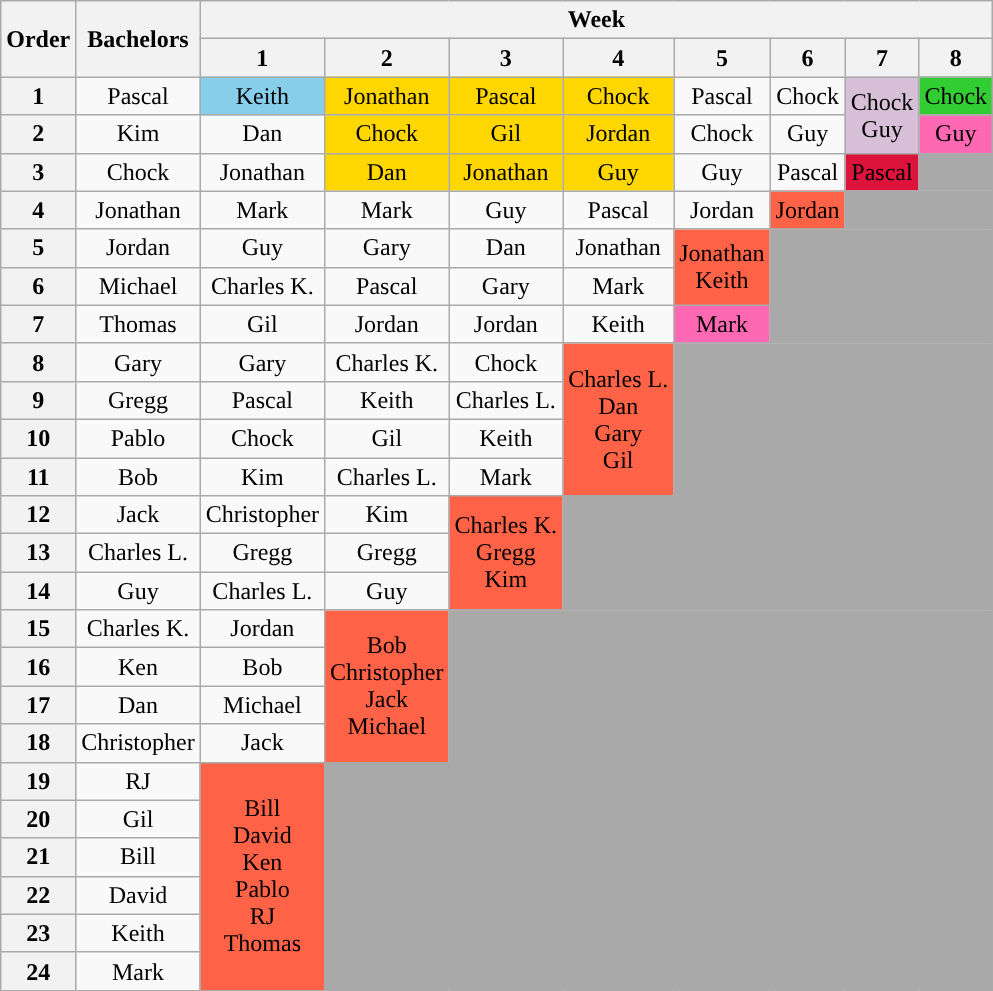<table class="wikitable nowrap" style="text-align:center">
<tr>
<th rowspan="2">Order</th>
<th rowspan="2">Bachelors</th>
<th colspan="8">Week</th>
</tr>
<tr>
<th>1</th>
<th>2</th>
<th>3</th>
<th>4</th>
<th>5</th>
<th>6</th>
<th>7</th>
<th>8</th>
</tr>
<tr>
<th>1</th>
<td>Pascal</td>
<td style="background:skyblue">Keith</td>
<td style="background:gold">Jonathan</td>
<td style="background:gold">Pascal</td>
<td style="background:gold">Chock</td>
<td>Pascal</td>
<td>Chock</td>
<td rowspan="2"bgcolor="thistle">Chock<br>Guy</td>
<td bgcolor="limegreen">Chock</td>
</tr>
<tr>
<th>2</th>
<td>Kim</td>
<td>Dan</td>
<td style="background:gold">Chock</td>
<td style="background:gold">Gil</td>
<td style="background:gold">Jordan</td>
<td>Chock</td>
<td>Guy</td>
<td bgcolor="hotpink">Guy</td>
</tr>
<tr>
<th>3</th>
<td>Chock</td>
<td>Jonathan</td>
<td style="background:gold">Dan</td>
<td style="background:gold">Jonathan</td>
<td style="background:gold">Guy</td>
<td>Guy</td>
<td>Pascal</td>
<td bgcolor="crimson"><span>Pascal</span></td>
<td bgcolor="darkgray"></td>
</tr>
<tr>
<th>4</th>
<td>Jonathan</td>
<td>Mark</td>
<td>Mark</td>
<td>Guy</td>
<td>Pascal</td>
<td>Jordan</td>
<td style="background:tomato">Jordan</td>
<td colspan="2" bgcolor="darkgray"></td>
</tr>
<tr>
<th>5</th>
<td>Jordan</td>
<td>Guy</td>
<td>Gary</td>
<td>Dan</td>
<td>Jonathan</td>
<td rowspan="2" bgcolor="tomato">Jonathan<br>Keith</td>
<td rowspan="3" colspan="3" bgcolor="darkgray"></td>
</tr>
<tr>
<th>6</th>
<td>Michael</td>
<td>Charles K.</td>
<td>Pascal</td>
<td>Gary</td>
<td>Mark</td>
</tr>
<tr>
<th>7</th>
<td>Thomas</td>
<td>Gil</td>
<td>Jordan</td>
<td>Jordan</td>
<td>Keith</td>
<td bgcolor="hotpink">Mark</td>
</tr>
<tr>
<th>8</th>
<td>Gary</td>
<td>Gary</td>
<td>Charles K.</td>
<td>Chock</td>
<td rowspan="4" bgcolor="tomato">Charles L.<br>Dan<br>Gary<br>Gil</td>
<td rowspan="4" colspan="4" bgcolor="darkgray"></td>
</tr>
<tr>
<th>9</th>
<td>Gregg</td>
<td>Pascal</td>
<td>Keith</td>
<td>Charles L.</td>
</tr>
<tr>
<th>10</th>
<td>Pablo</td>
<td>Chock</td>
<td>Gil</td>
<td>Keith</td>
</tr>
<tr>
<th>11</th>
<td>Bob</td>
<td>Kim</td>
<td>Charles L.</td>
<td>Mark</td>
</tr>
<tr>
<th>12</th>
<td>Jack</td>
<td>Christopher</td>
<td>Kim</td>
<td rowspan="3" bgcolor="tomato">Charles K.<br>Gregg<br>Kim</td>
<td rowspan="3" colspan="5" bgcolor="darkgray"></td>
</tr>
<tr>
<th>13</th>
<td>Charles L.</td>
<td>Gregg</td>
<td>Gregg</td>
</tr>
<tr>
<th>14</th>
<td>Guy</td>
<td>Charles L.</td>
<td>Guy</td>
</tr>
<tr>
<th>15</th>
<td>Charles K.</td>
<td>Jordan</td>
<td rowspan="4" bgcolor="tomato">Bob<br>Christopher<br>Jack<br>Michael</td>
<td rowspan="4" colspan="6" bgcolor="darkgray"></td>
</tr>
<tr>
<th>16</th>
<td>Ken</td>
<td>Bob</td>
</tr>
<tr>
<th>17</th>
<td>Dan</td>
<td>Michael</td>
</tr>
<tr>
<th>18</th>
<td>Christopher</td>
<td>Jack</td>
</tr>
<tr>
<th>19</th>
<td>RJ</td>
<td rowspan="6" bgcolor="tomato">Bill<br>David<br>Ken<br>Pablo<br>RJ<br>Thomas</td>
<td rowspan="6" colspan="7" bgcolor="darkgray"></td>
</tr>
<tr>
<th>20</th>
<td>Gil</td>
</tr>
<tr>
<th>21</th>
<td>Bill</td>
</tr>
<tr>
<th>22</th>
<td>David</td>
</tr>
<tr>
<th>23</th>
<td>Keith</td>
</tr>
<tr>
<th>24</th>
<td>Mark</td>
</tr>
</table>
